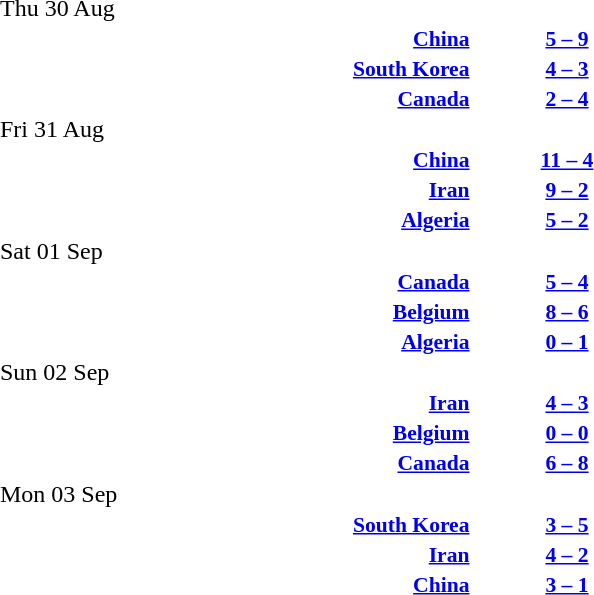<table width=100% cellspacing=1>
<tr>
<th width=25%></th>
<th width=10%></th>
<th></th>
</tr>
<tr>
<td>Thu 30 Aug</td>
</tr>
<tr style=font-size:90%>
<td align=right><strong><a href='#'>China</a> </strong></td>
<td align=center><strong><a href='#'>5 – 9</a></strong></td>
<td><strong></strong></td>
</tr>
<tr style=font-size:90%>
<td align=right><strong><a href='#'>South Korea</a> </strong></td>
<td align=center><strong><a href='#'>4 – 3</a></strong></td>
<td><strong></strong></td>
</tr>
<tr style=font-size:90%>
<td align=right><strong><a href='#'>Canada</a> </strong></td>
<td align=center><strong><a href='#'>2 – 4</a></strong></td>
<td><strong></strong></td>
</tr>
<tr>
<td>Fri 31 Aug</td>
</tr>
<tr style=font-size:90%>
<td align=right><strong><a href='#'>China</a> </strong></td>
<td align=center><strong><a href='#'>11 – 4</a></strong></td>
<td><strong></strong></td>
</tr>
<tr style=font-size:90%>
<td align=right><strong><a href='#'>Iran</a> </strong></td>
<td align=center><strong><a href='#'>9 – 2</a></strong></td>
<td><strong></strong></td>
</tr>
<tr style=font-size:90%>
<td align=right><strong><a href='#'>Algeria</a> </strong></td>
<td align=center><strong><a href='#'>5 – 2</a></strong></td>
<td><strong></strong></td>
</tr>
<tr>
<td>Sat 01 Sep</td>
</tr>
<tr style=font-size:90%>
<td align=right><strong><a href='#'>Canada</a> </strong></td>
<td align=center><strong><a href='#'>5 – 4</a></strong></td>
<td><strong></strong></td>
</tr>
<tr style=font-size:90%>
<td align=right><strong><a href='#'>Belgium</a> </strong></td>
<td align=center><strong><a href='#'>8 – 6</a></strong></td>
<td><strong></strong></td>
</tr>
<tr style=font-size:90%>
<td align=right><strong><a href='#'>Algeria</a> </strong></td>
<td align=center><strong><a href='#'>0 – 1</a></strong></td>
<td><strong></strong></td>
</tr>
<tr>
<td>Sun 02 Sep</td>
</tr>
<tr style=font-size:90%>
<td align=right><strong><a href='#'>Iran</a> </strong></td>
<td align=center><strong><a href='#'>4 – 3</a></strong></td>
<td><strong></strong></td>
</tr>
<tr style=font-size:90%>
<td align=right><strong><a href='#'>Belgium</a> </strong></td>
<td align=center><strong><a href='#'>0 – 0</a></strong></td>
<td><strong></strong></td>
</tr>
<tr style=font-size:90%>
<td align=right><strong><a href='#'>Canada</a> </strong></td>
<td align=center><strong><a href='#'>6 – 8</a></strong></td>
<td><strong></strong></td>
</tr>
<tr>
<td>Mon 03 Sep</td>
</tr>
<tr style=font-size:90%>
<td align=right><strong><a href='#'>South Korea</a> </strong></td>
<td align=center><strong><a href='#'>3 – 5</a></strong></td>
<td><strong></strong></td>
</tr>
<tr style=font-size:90%>
<td align=right><strong><a href='#'>Iran</a> </strong></td>
<td align=center><strong><a href='#'>4 – 2</a></strong></td>
<td><strong></strong></td>
</tr>
<tr style=font-size:90%>
<td align=right><strong><a href='#'>China</a> </strong></td>
<td align=center><strong><a href='#'>3 – 1</a></strong></td>
<td><strong></strong></td>
</tr>
</table>
